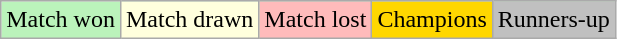<table class="wikitable">
<tr style="background:#BBF3BB;">
<td>Match won</td>
<td style="background:#ffd;">Match drawn</td>
<td style="background:#FFBBBB;">Match lost</td>
<td style="background:gold;">Champions</td>
<td style="background:silver;">Runners-up</td>
</tr>
</table>
